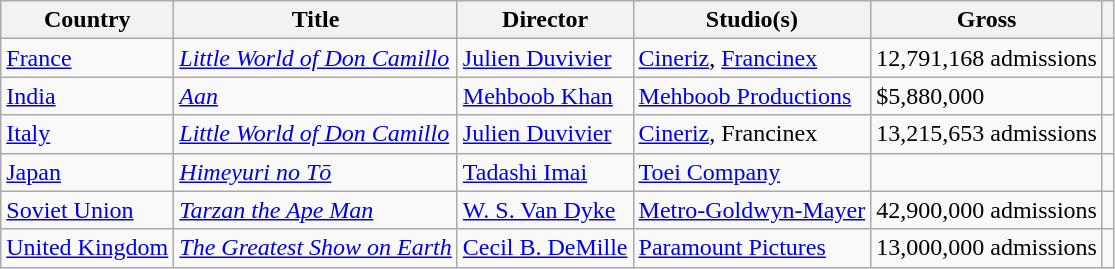<table class="wikitable">
<tr>
<th>Country</th>
<th>Title</th>
<th>Director</th>
<th>Studio(s)</th>
<th>Gross</th>
<th></th>
</tr>
<tr>
<td><a href='#'>France</a></td>
<td><em><a href='#'>Little World of Don Camillo</a></em></td>
<td><a href='#'>Julien Duvivier</a></td>
<td><a href='#'>Cineriz</a>, <a href='#'>Francinex</a></td>
<td>12,791,168 admissions</td>
<td></td>
</tr>
<tr>
<td><a href='#'>India</a></td>
<td><em><a href='#'>Aan</a></em></td>
<td><a href='#'>Mehboob Khan</a></td>
<td><a href='#'>Mehboob Productions</a></td>
<td>$5,880,000</td>
<td></td>
</tr>
<tr>
<td><a href='#'>Italy</a></td>
<td><em><a href='#'>Little World of Don Camillo</a></em></td>
<td><a href='#'>Julien Duvivier</a></td>
<td><a href='#'>Cineriz</a>, Francinex</td>
<td>13,215,653 admissions</td>
<td></td>
</tr>
<tr>
<td><a href='#'>Japan</a></td>
<td><em><a href='#'>Himeyuri no Tō</a></em></td>
<td><a href='#'>Tadashi Imai</a></td>
<td><a href='#'>Toei Company</a></td>
<td></td>
<td></td>
</tr>
<tr>
<td><a href='#'>Soviet Union</a></td>
<td><em><a href='#'>Tarzan the Ape Man</a></em></td>
<td><a href='#'>W. S. Van Dyke</a></td>
<td><a href='#'>Metro-Goldwyn-Mayer</a></td>
<td>42,900,000 admissions</td>
<td></td>
</tr>
<tr>
<td><a href='#'>United Kingdom</a></td>
<td><em><a href='#'>The Greatest Show on Earth</a></em></td>
<td><a href='#'>Cecil B. DeMille</a></td>
<td><a href='#'>Paramount Pictures</a></td>
<td>13,000,000 admissions</td>
<td></td>
</tr>
</table>
